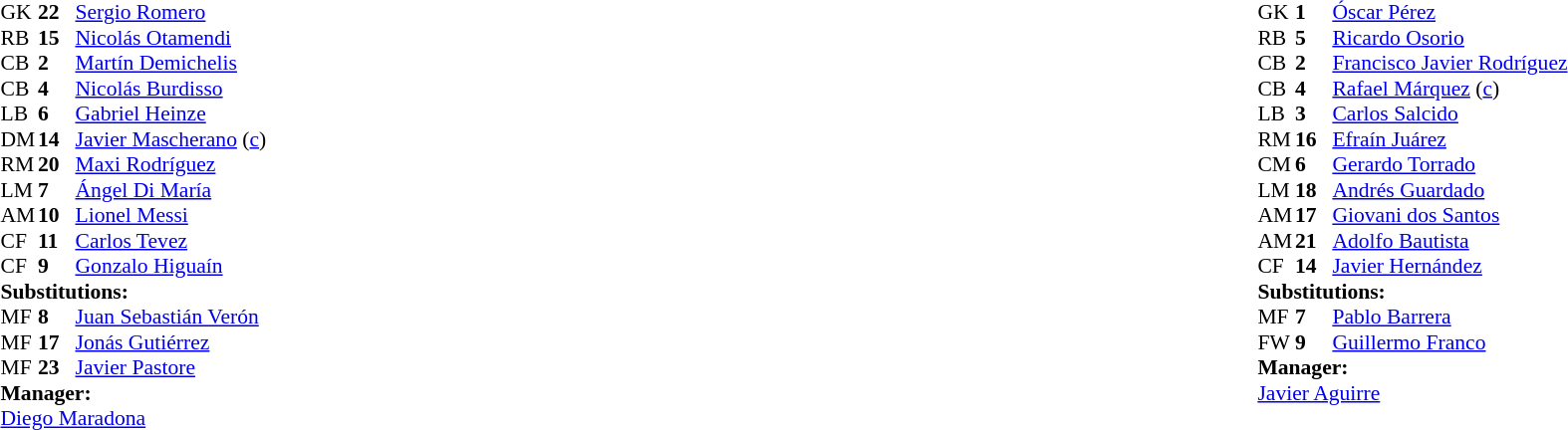<table style="width:100%">
<tr>
<td style="vertical-align:top;width:40%"><br><table style="font-size:90%" cellspacing="0" cellpadding="0">
<tr>
<th width="25"></th>
<th width="25"></th>
</tr>
<tr>
<td>GK</td>
<td><strong>22</strong></td>
<td><a href='#'>Sergio Romero</a></td>
</tr>
<tr>
<td>RB</td>
<td><strong>15</strong></td>
<td><a href='#'>Nicolás Otamendi</a></td>
</tr>
<tr>
<td>CB</td>
<td><strong>2</strong></td>
<td><a href='#'>Martín Demichelis</a></td>
</tr>
<tr>
<td>CB</td>
<td><strong>4</strong></td>
<td><a href='#'>Nicolás Burdisso</a></td>
</tr>
<tr>
<td>LB</td>
<td><strong>6</strong></td>
<td><a href='#'>Gabriel Heinze</a></td>
</tr>
<tr>
<td>DM</td>
<td><strong>14</strong></td>
<td><a href='#'>Javier Mascherano</a> (<a href='#'>c</a>)</td>
</tr>
<tr>
<td>RM</td>
<td><strong>20</strong></td>
<td><a href='#'>Maxi Rodríguez</a></td>
<td></td>
<td></td>
</tr>
<tr>
<td>LM</td>
<td><strong>7</strong></td>
<td><a href='#'>Ángel Di María</a></td>
<td></td>
<td></td>
</tr>
<tr>
<td>AM</td>
<td><strong>10</strong></td>
<td><a href='#'>Lionel Messi</a></td>
</tr>
<tr>
<td>CF</td>
<td><strong>11</strong></td>
<td><a href='#'>Carlos Tevez</a></td>
<td></td>
<td></td>
</tr>
<tr>
<td>CF</td>
<td><strong>9</strong></td>
<td><a href='#'>Gonzalo Higuaín</a></td>
</tr>
<tr>
<td colspan=3><strong>Substitutions:</strong></td>
</tr>
<tr>
<td>MF</td>
<td><strong>8</strong></td>
<td><a href='#'>Juan Sebastián Verón</a></td>
<td></td>
<td></td>
</tr>
<tr>
<td>MF</td>
<td><strong>17</strong></td>
<td><a href='#'>Jonás Gutiérrez</a></td>
<td></td>
<td></td>
</tr>
<tr>
<td>MF</td>
<td><strong>23</strong></td>
<td><a href='#'>Javier Pastore</a></td>
<td></td>
<td></td>
</tr>
<tr>
<td colspan=3><strong>Manager:</strong></td>
</tr>
<tr>
<td colspan=3><a href='#'>Diego Maradona</a></td>
</tr>
</table>
</td>
<td valign="top"></td>
<td style="vertical-align:top;width:50%"><br><table cellspacing="0" cellpadding="0" style="font-size:90%;margin:auto">
<tr>
<th width=25></th>
<th width=25></th>
</tr>
<tr>
<td>GK</td>
<td><strong>1</strong></td>
<td><a href='#'>Óscar Pérez</a></td>
</tr>
<tr>
<td>RB</td>
<td><strong>5</strong></td>
<td><a href='#'>Ricardo Osorio</a></td>
</tr>
<tr>
<td>CB</td>
<td><strong>2</strong></td>
<td><a href='#'>Francisco Javier Rodríguez</a></td>
</tr>
<tr>
<td>CB</td>
<td><strong>4</strong></td>
<td><a href='#'>Rafael Márquez</a> (<a href='#'>c</a>)</td>
<td></td>
</tr>
<tr>
<td>LB</td>
<td><strong>3</strong></td>
<td><a href='#'>Carlos Salcido</a></td>
</tr>
<tr>
<td>RM</td>
<td><strong>16</strong></td>
<td><a href='#'>Efraín Juárez</a></td>
</tr>
<tr>
<td>CM</td>
<td><strong>6</strong></td>
<td><a href='#'>Gerardo Torrado</a></td>
</tr>
<tr>
<td>LM</td>
<td><strong>18</strong></td>
<td><a href='#'>Andrés Guardado</a></td>
<td></td>
<td></td>
</tr>
<tr>
<td>AM</td>
<td><strong>17</strong></td>
<td><a href='#'>Giovani dos Santos</a></td>
</tr>
<tr>
<td>AM</td>
<td><strong>21</strong></td>
<td><a href='#'>Adolfo Bautista</a></td>
<td></td>
<td></td>
</tr>
<tr>
<td>CF</td>
<td><strong>14</strong></td>
<td><a href='#'>Javier Hernández</a></td>
</tr>
<tr>
<td colspan=3><strong>Substitutions:</strong></td>
</tr>
<tr>
<td>MF</td>
<td><strong>7</strong></td>
<td><a href='#'>Pablo Barrera</a></td>
<td></td>
<td></td>
</tr>
<tr>
<td>FW</td>
<td><strong>9</strong></td>
<td><a href='#'>Guillermo Franco</a></td>
<td></td>
<td></td>
</tr>
<tr>
<td colspan=3><strong>Manager:</strong></td>
</tr>
<tr>
<td colspan=3><a href='#'>Javier Aguirre</a></td>
</tr>
</table>
</td>
</tr>
</table>
